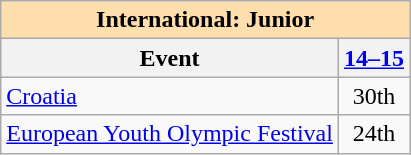<table class="wikitable" style="text-align:center">
<tr>
<th colspan="2" style="background-color: #ffdead; " align="center">International: Junior</th>
</tr>
<tr>
<th>Event</th>
<th><a href='#'>14–15</a></th>
</tr>
<tr>
<td align=left> <a href='#'>Croatia</a></td>
<td>30th</td>
</tr>
<tr>
<td align=left><a href='#'>European Youth Olympic Festival</a></td>
<td>24th</td>
</tr>
</table>
